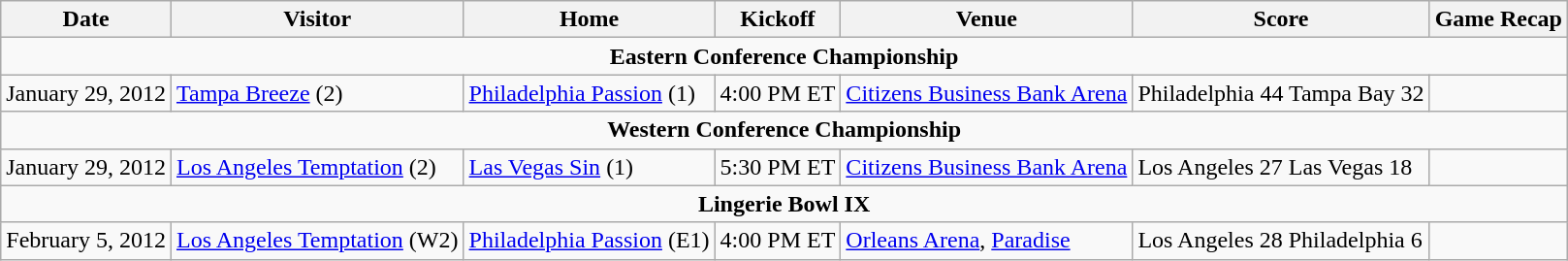<table class="wikitable">
<tr>
<th>Date</th>
<th>Visitor</th>
<th>Home</th>
<th>Kickoff</th>
<th>Venue</th>
<th>Score</th>
<th>Game Recap</th>
</tr>
<tr>
<td colspan=7 style="text-align:center;"><strong>Eastern Conference Championship</strong></td>
</tr>
<tr>
<td>January 29, 2012</td>
<td><a href='#'>Tampa Breeze</a> (2)</td>
<td><a href='#'>Philadelphia Passion</a> (1)</td>
<td>4:00 PM ET</td>
<td><a href='#'>Citizens Business Bank Arena</a></td>
<td>Philadelphia 44 Tampa Bay 32</td>
<td> </td>
</tr>
<tr>
<td colspan=7 style="text-align:center;"><strong>Western Conference Championship</strong></td>
</tr>
<tr>
<td>January 29, 2012</td>
<td><a href='#'>Los Angeles Temptation</a> (2)</td>
<td><a href='#'>Las Vegas Sin</a> (1)</td>
<td>5:30 PM ET</td>
<td><a href='#'>Citizens Business Bank Arena</a></td>
<td>Los Angeles 27 Las Vegas 18</td>
<td> </td>
</tr>
<tr>
<td colspan=7 style="text-align:center;"><strong>Lingerie Bowl IX</strong></td>
</tr>
<tr>
<td>February 5, 2012</td>
<td><a href='#'>Los Angeles Temptation</a> (W2)</td>
<td><a href='#'>Philadelphia Passion</a> (E1)</td>
<td>4:00 PM ET</td>
<td><a href='#'>Orleans Arena</a>, <a href='#'>Paradise</a></td>
<td>Los Angeles 28 Philadelphia 6</td>
<td> </td>
</tr>
</table>
